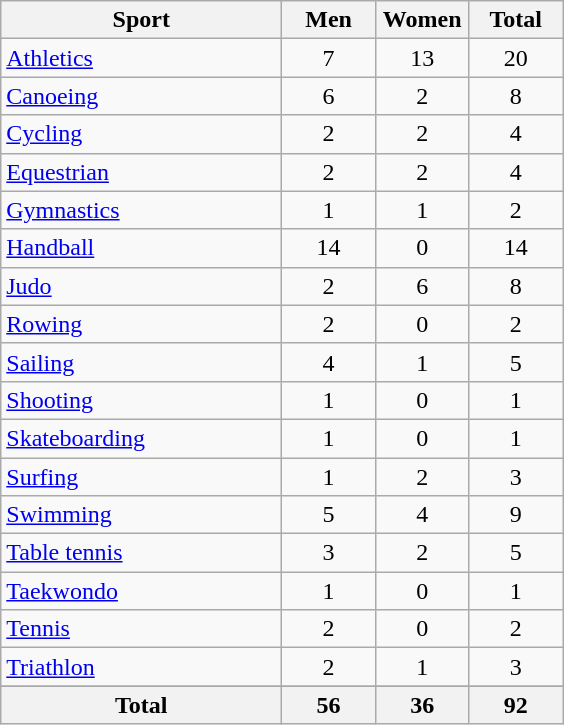<table class="wikitable sortable" style="text-align:center;">
<tr>
<th width=180>Sport</th>
<th width=55>Men</th>
<th width=55>Women</th>
<th width=55>Total</th>
</tr>
<tr>
<td align=left><a href='#'>Athletics</a></td>
<td>7</td>
<td>13</td>
<td>20</td>
</tr>
<tr>
<td align=left><a href='#'>Canoeing</a></td>
<td>6</td>
<td>2</td>
<td>8</td>
</tr>
<tr>
<td align=left><a href='#'>Cycling</a></td>
<td>2</td>
<td>2</td>
<td>4</td>
</tr>
<tr>
<td align=left><a href='#'>Equestrian</a></td>
<td>2</td>
<td>2</td>
<td>4</td>
</tr>
<tr>
<td align=left><a href='#'>Gymnastics</a></td>
<td>1</td>
<td>1</td>
<td>2</td>
</tr>
<tr>
<td align=left><a href='#'>Handball</a></td>
<td>14</td>
<td>0</td>
<td>14</td>
</tr>
<tr>
<td align=left><a href='#'>Judo</a></td>
<td>2</td>
<td>6</td>
<td>8</td>
</tr>
<tr>
<td align=left><a href='#'>Rowing</a></td>
<td>2</td>
<td>0</td>
<td>2</td>
</tr>
<tr>
<td align=left><a href='#'>Sailing</a></td>
<td>4</td>
<td>1</td>
<td>5</td>
</tr>
<tr>
<td align=left><a href='#'>Shooting</a></td>
<td>1</td>
<td>0</td>
<td>1</td>
</tr>
<tr>
<td align=left><a href='#'>Skateboarding</a></td>
<td>1</td>
<td>0</td>
<td>1</td>
</tr>
<tr>
<td align=left><a href='#'>Surfing</a></td>
<td>1</td>
<td>2</td>
<td>3</td>
</tr>
<tr>
<td align=left><a href='#'>Swimming</a></td>
<td>5</td>
<td>4</td>
<td>9</td>
</tr>
<tr>
<td align=left><a href='#'>Table tennis</a></td>
<td>3</td>
<td>2</td>
<td>5</td>
</tr>
<tr>
<td align=left><a href='#'>Taekwondo</a></td>
<td>1</td>
<td>0</td>
<td>1</td>
</tr>
<tr>
<td align=left><a href='#'>Tennis</a></td>
<td>2</td>
<td>0</td>
<td>2</td>
</tr>
<tr>
<td align=left><a href='#'>Triathlon</a></td>
<td>2</td>
<td>1</td>
<td>3</td>
</tr>
<tr>
</tr>
<tr class="sortbottom">
<th>Total</th>
<th>56</th>
<th>36</th>
<th>92</th>
</tr>
</table>
